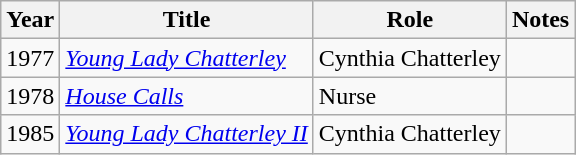<table class="wikitable sortable">
<tr>
<th>Year</th>
<th>Title</th>
<th>Role</th>
<th class="unsortable">Notes</th>
</tr>
<tr>
<td>1977</td>
<td><em><a href='#'>Young Lady Chatterley</a></em></td>
<td>Cynthia Chatterley</td>
<td></td>
</tr>
<tr>
<td>1978</td>
<td><em><a href='#'>House Calls</a></em></td>
<td>Nurse</td>
<td></td>
</tr>
<tr>
<td>1985</td>
<td><em><a href='#'>Young Lady Chatterley II</a></em></td>
<td>Cynthia Chatterley</td>
<td></td>
</tr>
</table>
